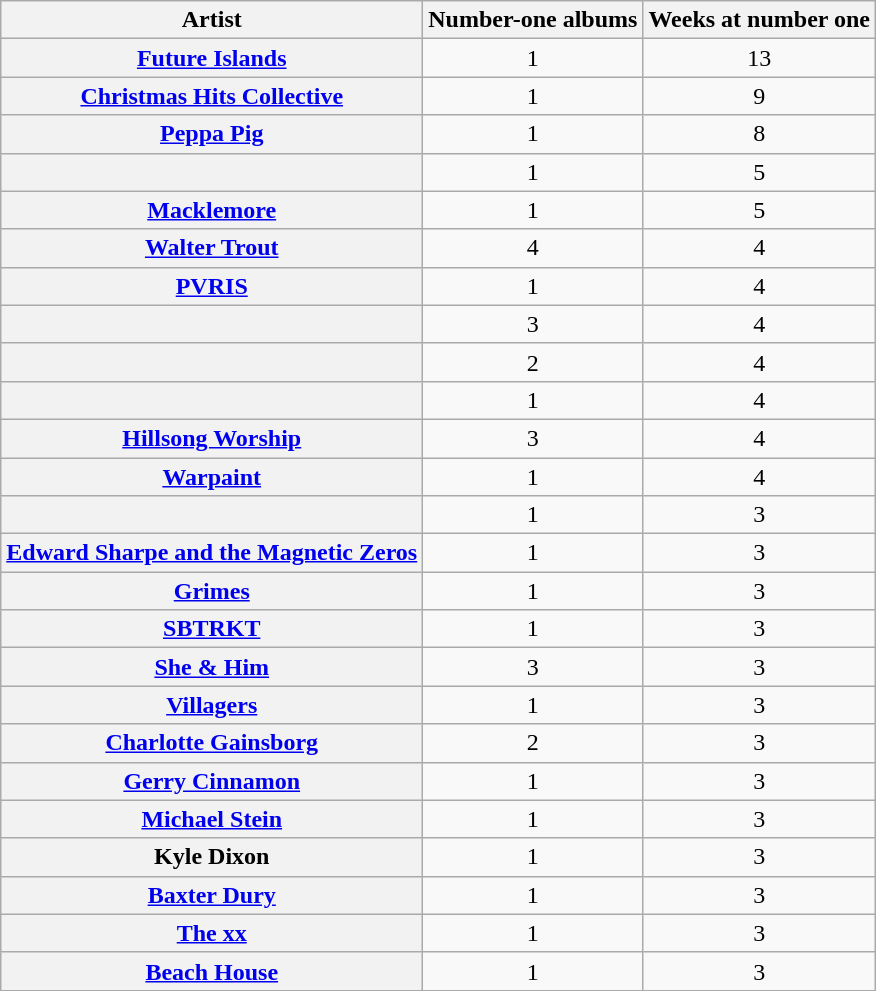<table class="wikitable plainrowheaders sortable">
<tr>
<th scope=col>Artist</th>
<th scope=col>Number-one albums</th>
<th scope=col>Weeks at number one</th>
</tr>
<tr>
<th scope=row><a href='#'>Future Islands</a></th>
<td align=center>1</td>
<td align=center>13</td>
</tr>
<tr>
<th scope=row><a href='#'>Christmas Hits Collective</a></th>
<td align=center>1</td>
<td align=center>9</td>
</tr>
<tr>
<th scope=row><a href='#'>Peppa Pig</a></th>
<td align=center>1</td>
<td align=center>8</td>
</tr>
<tr>
<th scope=row></th>
<td align=center>1</td>
<td align=center>5</td>
</tr>
<tr>
<th scope=row><a href='#'>Macklemore</a></th>
<td align=center>1</td>
<td align=center>5</td>
</tr>
<tr>
<th scope=row><a href='#'>Walter Trout</a></th>
<td align=center>4</td>
<td align=center>4</td>
</tr>
<tr>
<th scope=row><a href='#'>PVRIS</a></th>
<td align=center>1</td>
<td align=center>4</td>
</tr>
<tr>
<th scope=row></th>
<td align=center>3</td>
<td align=center>4</td>
</tr>
<tr>
<th scope=row></th>
<td align=center>2</td>
<td align=center>4</td>
</tr>
<tr>
<th scope=row></th>
<td align=center>1</td>
<td align=center>4</td>
</tr>
<tr>
<th scope=row><a href='#'>Hillsong Worship</a></th>
<td align=center>3</td>
<td align=center>4</td>
</tr>
<tr>
<th scope=row><a href='#'>Warpaint</a></th>
<td align=center>1</td>
<td align=center>4</td>
</tr>
<tr>
<th scope=row></th>
<td align=center>1</td>
<td align=center>3</td>
</tr>
<tr>
<th scope=row><a href='#'>Edward Sharpe and the Magnetic Zeros</a></th>
<td align=center>1</td>
<td align=center>3</td>
</tr>
<tr>
<th scope=row><a href='#'>Grimes</a></th>
<td align=center>1</td>
<td align=center>3</td>
</tr>
<tr>
<th scope=row><a href='#'>SBTRKT</a></th>
<td align=center>1</td>
<td align=center>3</td>
</tr>
<tr>
<th scope=row><a href='#'>She & Him</a></th>
<td align=center>3</td>
<td align=center>3</td>
</tr>
<tr>
<th scope=row><a href='#'>Villagers</a></th>
<td align=center>1</td>
<td align=center>3</td>
</tr>
<tr>
<th scope=row><a href='#'>Charlotte Gainsborg</a></th>
<td align=center>2</td>
<td align=center>3</td>
</tr>
<tr>
<th scope=row><a href='#'>Gerry Cinnamon</a></th>
<td align=center>1</td>
<td align=center>3</td>
</tr>
<tr>
<th scope=row><a href='#'>Michael Stein</a></th>
<td align=center>1</td>
<td align=center>3</td>
</tr>
<tr>
<th scope=row>Kyle Dixon</th>
<td align=center>1</td>
<td align=center>3</td>
</tr>
<tr>
<th scope=row><a href='#'>Baxter Dury</a></th>
<td align=center>1</td>
<td align=center>3</td>
</tr>
<tr>
<th scope=row><a href='#'>The xx</a></th>
<td align=center>1</td>
<td align=center>3</td>
</tr>
<tr>
<th scope=row><a href='#'>Beach House</a></th>
<td align=center>1</td>
<td align=center>3</td>
</tr>
</table>
